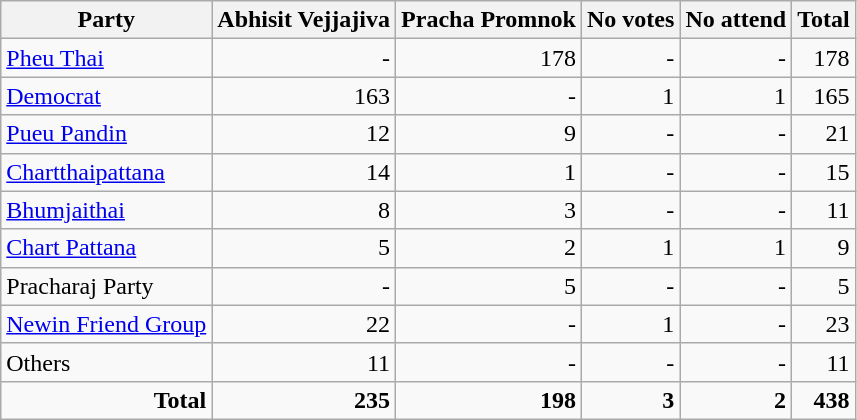<table class="wikitable" style="text-align:right">
<tr>
<th>Party</th>
<th>Abhisit Vejjajiva</th>
<th>Pracha Promnok</th>
<th>No votes</th>
<th>No attend</th>
<th>Total</th>
</tr>
<tr>
<td align="left"><a href='#'>Pheu Thai</a></td>
<td>-</td>
<td>178</td>
<td>-</td>
<td>-</td>
<td>178</td>
</tr>
<tr>
<td align="left"><a href='#'>Democrat</a></td>
<td>163</td>
<td>-</td>
<td>1</td>
<td>1</td>
<td>165</td>
</tr>
<tr>
<td align="left"><a href='#'>Pueu Pandin</a></td>
<td>12</td>
<td>9</td>
<td>-</td>
<td>-</td>
<td>21</td>
</tr>
<tr>
<td align="left"><a href='#'>Chartthaipattana</a></td>
<td>14</td>
<td>1</td>
<td>-</td>
<td>-</td>
<td>15</td>
</tr>
<tr>
<td align="left"><a href='#'>Bhumjaithai</a></td>
<td>8</td>
<td>3</td>
<td>-</td>
<td>-</td>
<td>11</td>
</tr>
<tr>
<td align="left"><a href='#'>Chart Pattana</a></td>
<td>5</td>
<td>2</td>
<td>1</td>
<td>1</td>
<td>9</td>
</tr>
<tr>
<td align="left">Pracharaj Party</td>
<td>-</td>
<td>5</td>
<td>-</td>
<td>-</td>
<td>5</td>
</tr>
<tr>
<td align="left"><a href='#'>Newin Friend Group</a></td>
<td>22</td>
<td>-</td>
<td>1</td>
<td>-</td>
<td>23</td>
</tr>
<tr>
<td align="left">Others</td>
<td>11</td>
<td>-</td>
<td>-</td>
<td>-</td>
<td>11</td>
</tr>
<tr>
<td><strong>Total</strong></td>
<td><strong>235</strong></td>
<td><strong>198</strong></td>
<td><strong>3</strong></td>
<td><strong>2</strong></td>
<td><strong>438</strong></td>
</tr>
</table>
